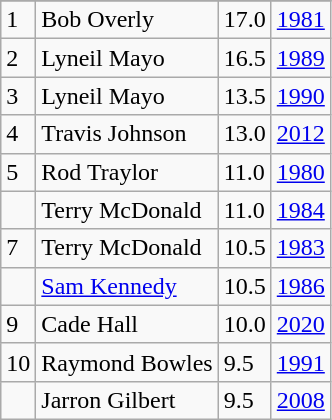<table class="wikitable">
<tr>
</tr>
<tr>
<td>1</td>
<td>Bob Overly</td>
<td>17.0</td>
<td><a href='#'>1981</a></td>
</tr>
<tr>
<td>2</td>
<td>Lyneil Mayo</td>
<td>16.5</td>
<td><a href='#'>1989</a></td>
</tr>
<tr>
<td>3</td>
<td>Lyneil Mayo</td>
<td>13.5</td>
<td><a href='#'>1990</a></td>
</tr>
<tr>
<td>4</td>
<td>Travis Johnson</td>
<td>13.0</td>
<td><a href='#'>2012</a></td>
</tr>
<tr>
<td>5</td>
<td>Rod Traylor</td>
<td>11.0</td>
<td><a href='#'>1980</a></td>
</tr>
<tr>
<td></td>
<td>Terry McDonald</td>
<td>11.0</td>
<td><a href='#'>1984</a></td>
</tr>
<tr>
<td>7</td>
<td>Terry McDonald</td>
<td>10.5</td>
<td><a href='#'>1983</a></td>
</tr>
<tr>
<td></td>
<td><a href='#'>Sam Kennedy</a></td>
<td>10.5</td>
<td><a href='#'>1986</a></td>
</tr>
<tr>
<td>9</td>
<td>Cade Hall</td>
<td>10.0</td>
<td><a href='#'>2020</a></td>
</tr>
<tr>
<td>10</td>
<td>Raymond Bowles</td>
<td>9.5</td>
<td><a href='#'>1991</a></td>
</tr>
<tr>
<td></td>
<td>Jarron Gilbert</td>
<td>9.5</td>
<td><a href='#'>2008</a></td>
</tr>
</table>
